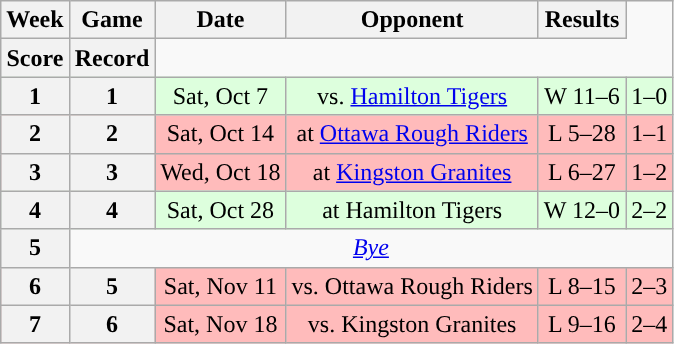<table class="wikitable" style="text-align:center">
<tr>
<th>Week</th>
<th>Game</th>
<th>Date</th>
<th>Opponent</th>
<th>Results</th>
</tr>
<tr>
<th>Score</th>
<th>Record</th>
</tr>
<tr style="background:#ddffdd">
<th>1</th>
<th>1</th>
<td>Sat, Oct 7</td>
<td>vs. <a href='#'>Hamilton Tigers</a></td>
<td>W 11–6</td>
<td>1–0</td>
</tr>
<tr style="background:#ffbbbb">
<th>2</th>
<th>2</th>
<td>Sat, Oct 14</td>
<td>at <a href='#'>Ottawa Rough Riders</a></td>
<td>L 5–28</td>
<td>1–1</td>
</tr>
<tr style="background:#ffbbbb">
<th>3</th>
<th>3</th>
<td>Wed, Oct 18</td>
<td>at <a href='#'>Kingston Granites</a></td>
<td>L 6–27</td>
<td>1–2</td>
</tr>
<tr style="background:#ddffdd">
<th>4</th>
<th>4</th>
<td>Sat, Oct 28</td>
<td>at Hamilton Tigers</td>
<td>W 12–0</td>
<td>2–2</td>
</tr>
<tr>
<th>5</th>
<td colspan="7"><em><a href='#'>Bye</a></em></td>
</tr>
<tr style="background:#ffbbbb">
<th>6</th>
<th>5</th>
<td>Sat, Nov 11</td>
<td>vs. Ottawa Rough Riders</td>
<td>L 8–15</td>
<td>2–3</td>
</tr>
<tr style="background:#ffbbbb">
<th>7</th>
<th>6</th>
<td>Sat, Nov 18</td>
<td>vs. Kingston Granites</td>
<td>L 9–16</td>
<td>2–4</td>
</tr>
</table>
